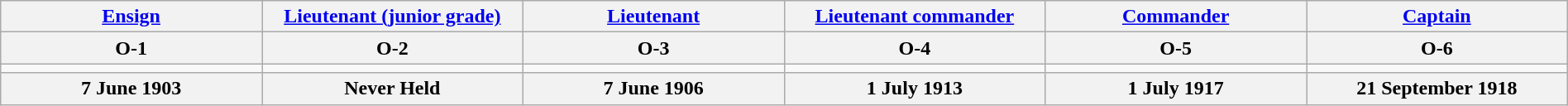<table class="wikitable" style="width:100%;">
<tr>
<th><a href='#'>Ensign</a></th>
<th><a href='#'>Lieutenant (junior grade)</a></th>
<th><a href='#'>Lieutenant</a></th>
<th><a href='#'>Lieutenant commander</a></th>
<th><a href='#'>Commander</a></th>
<th><a href='#'>Captain</a></th>
</tr>
<tr>
<th>O-1</th>
<th>O-2</th>
<th>O-3</th>
<th>O-4</th>
<th>O-5</th>
<th>O-6</th>
</tr>
<tr>
<td style="text-align:center; width:16%;"></td>
<td style="text-align:center; width:16%;"></td>
<td style="text-align:center; width:16%;"></td>
<td style="text-align:center; width:16%;"></td>
<td style="text-align:center; width:16%;"></td>
<td style="text-align:center; width:16%;"></td>
</tr>
<tr>
<th>7 June 1903</th>
<th>Never Held</th>
<th>7 June 1906</th>
<th>1 July 1913</th>
<th>1 July 1917</th>
<th>21 September 1918</th>
</tr>
</table>
